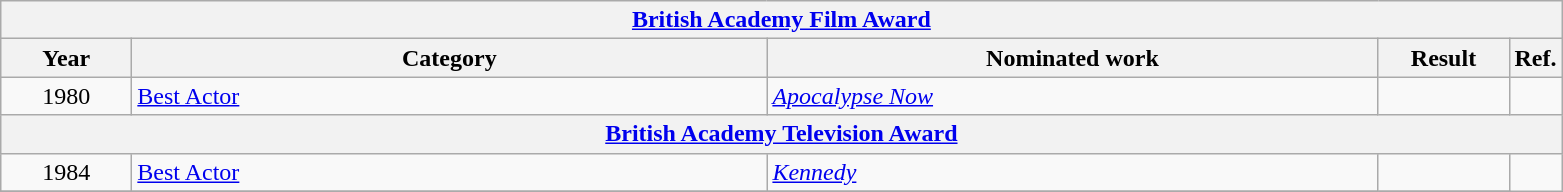<table class="wikitable plainrowheaders">
<tr>
<th colspan=5><a href='#'>British Academy Film Award</a></th>
</tr>
<tr>
<th scope="col" style="width:5em;">Year</th>
<th scope="col" style="width:26em;">Category</th>
<th scope="col" style="width:25em;">Nominated work</th>
<th scope="col" style="width:5em;">Result</th>
<th>Ref.</th>
</tr>
<tr>
<td style="text-align:center;">1980</td>
<td><a href='#'>Best Actor</a></td>
<td><em><a href='#'>Apocalypse Now</a></em></td>
<td></td>
<td></td>
</tr>
<tr>
<th colspan=5><a href='#'>British Academy Television Award</a></th>
</tr>
<tr>
<td style="text-align:center;">1984</td>
<td><a href='#'>Best Actor</a></td>
<td><em><a href='#'>Kennedy</a></em></td>
<td></td>
</tr>
<tr>
</tr>
</table>
